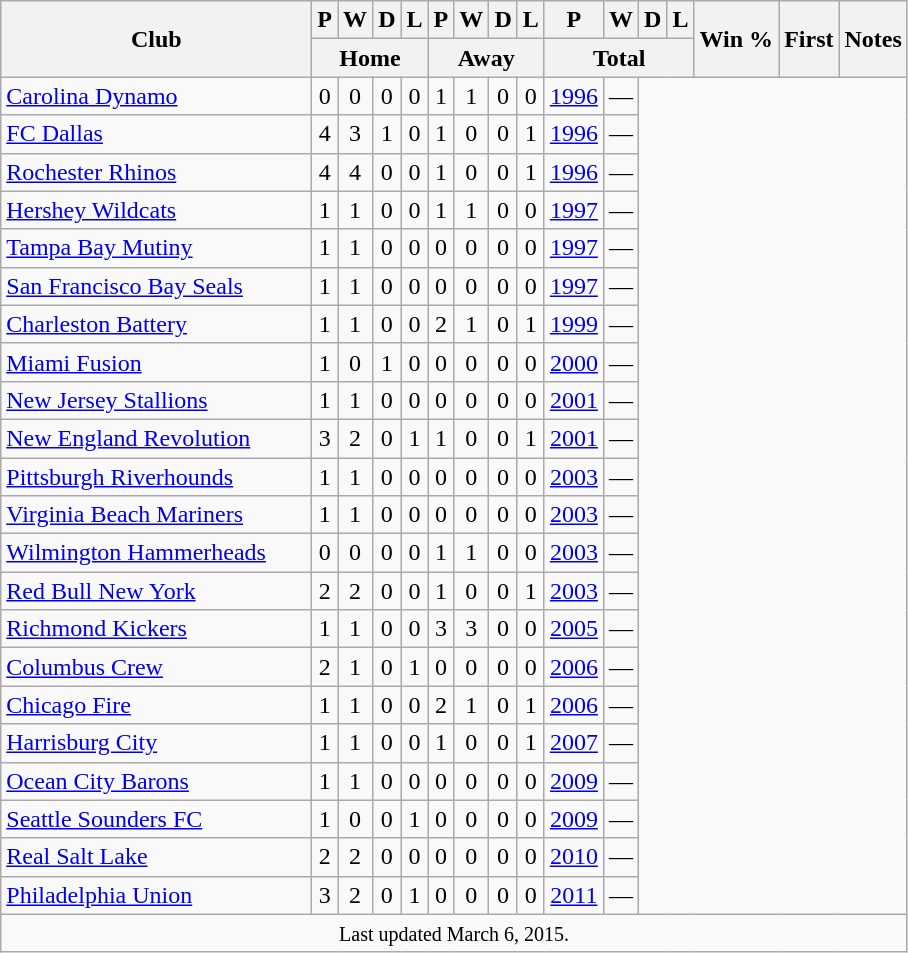<table class="wikitable sortable" style="text-align:center;">
<tr>
<th style="width:200px;" rowspan="2">Club</th>
<th>P</th>
<th>W</th>
<th>D</th>
<th>L</th>
<th>P</th>
<th>W</th>
<th>D</th>
<th>L</th>
<th>P</th>
<th>W</th>
<th>D</th>
<th>L</th>
<th rowspan="2">Win %</th>
<th rowspan="2">First</th>
<th class="unsortable" rowspan="2">Notes</th>
</tr>
<tr class="unsortable">
<th colspan="4">Home</th>
<th colspan="4">Away</th>
<th colspan="4">Total</th>
</tr>
<tr>
<td align="left"> <a href='#'>Carolina Dynamo</a></td>
<td>0</td>
<td>0</td>
<td>0</td>
<td>0</td>
<td>1</td>
<td>1</td>
<td>0</td>
<td>0<br></td>
<td><a href='#'>1996</a></td>
<td>—</td>
</tr>
<tr>
<td align="left"> <a href='#'>FC Dallas</a></td>
<td>4</td>
<td>3</td>
<td>1</td>
<td>0</td>
<td>1</td>
<td>0</td>
<td>0</td>
<td>1<br></td>
<td><a href='#'>1996</a></td>
<td>—</td>
</tr>
<tr>
<td align="left"> <a href='#'>Rochester Rhinos</a></td>
<td>4</td>
<td>4</td>
<td>0</td>
<td>0</td>
<td>1</td>
<td>0</td>
<td>0</td>
<td>1<br></td>
<td><a href='#'>1996</a></td>
<td>—</td>
</tr>
<tr>
<td align="left"> <a href='#'>Hershey Wildcats</a></td>
<td>1</td>
<td>1</td>
<td>0</td>
<td>0</td>
<td>1</td>
<td>1</td>
<td>0</td>
<td>0<br></td>
<td><a href='#'>1997</a></td>
<td>—</td>
</tr>
<tr>
<td align="left"> <a href='#'>Tampa Bay Mutiny</a></td>
<td>1</td>
<td>1</td>
<td>0</td>
<td>0</td>
<td>0</td>
<td>0</td>
<td>0</td>
<td>0<br></td>
<td><a href='#'>1997</a></td>
<td>—</td>
</tr>
<tr>
<td align="left"> <a href='#'>San Francisco Bay Seals</a></td>
<td>1</td>
<td>1</td>
<td>0</td>
<td>0</td>
<td>0</td>
<td>0</td>
<td>0</td>
<td>0<br></td>
<td><a href='#'>1997</a></td>
<td>—</td>
</tr>
<tr>
<td align="left"> <a href='#'>Charleston Battery</a></td>
<td>1</td>
<td>1</td>
<td>0</td>
<td>0</td>
<td>2</td>
<td>1</td>
<td>0</td>
<td>1<br></td>
<td><a href='#'>1999</a></td>
<td>—</td>
</tr>
<tr>
<td align="left"> <a href='#'>Miami Fusion</a></td>
<td>1</td>
<td>0</td>
<td>1</td>
<td>0</td>
<td>0</td>
<td>0</td>
<td>0</td>
<td>0<br></td>
<td><a href='#'>2000</a></td>
<td>—</td>
</tr>
<tr>
<td align="left"> <a href='#'>New Jersey Stallions</a></td>
<td>1</td>
<td>1</td>
<td>0</td>
<td>0</td>
<td>0</td>
<td>0</td>
<td>0</td>
<td>0<br></td>
<td><a href='#'>2001</a></td>
<td>—</td>
</tr>
<tr>
<td align="left"> <a href='#'>New England Revolution</a></td>
<td>3</td>
<td>2</td>
<td>0</td>
<td>1</td>
<td>1</td>
<td>0</td>
<td>0</td>
<td>1<br></td>
<td><a href='#'>2001</a></td>
<td>—</td>
</tr>
<tr>
<td align="left"> <a href='#'>Pittsburgh Riverhounds</a></td>
<td>1</td>
<td>1</td>
<td>0</td>
<td>0</td>
<td>0</td>
<td>0</td>
<td>0</td>
<td>0<br></td>
<td><a href='#'>2003</a></td>
<td>—</td>
</tr>
<tr>
<td align="left"> <a href='#'>Virginia Beach Mariners</a></td>
<td>1</td>
<td>1</td>
<td>0</td>
<td>0</td>
<td>0</td>
<td>0</td>
<td>0</td>
<td>0<br></td>
<td><a href='#'>2003</a></td>
<td>—</td>
</tr>
<tr>
<td align="left"> <a href='#'>Wilmington Hammerheads</a></td>
<td>0</td>
<td>0</td>
<td>0</td>
<td>0</td>
<td>1</td>
<td>1</td>
<td>0</td>
<td>0<br></td>
<td><a href='#'>2003</a></td>
<td>—</td>
</tr>
<tr>
<td align="left"> <a href='#'>Red Bull New York</a></td>
<td>2</td>
<td>2</td>
<td>0</td>
<td>0</td>
<td>1</td>
<td>0</td>
<td>0</td>
<td>1<br></td>
<td><a href='#'>2003</a></td>
<td>—</td>
</tr>
<tr>
<td align="left"> <a href='#'>Richmond Kickers</a></td>
<td>1</td>
<td>1</td>
<td>0</td>
<td>0</td>
<td>3</td>
<td>3</td>
<td>0</td>
<td>0<br></td>
<td><a href='#'>2005</a></td>
<td>—</td>
</tr>
<tr>
<td align="left"> <a href='#'>Columbus Crew</a></td>
<td>2</td>
<td>1</td>
<td>0</td>
<td>1</td>
<td>0</td>
<td>0</td>
<td>0</td>
<td>0<br></td>
<td><a href='#'>2006</a></td>
<td>—</td>
</tr>
<tr>
<td align="left"> <a href='#'>Chicago Fire</a></td>
<td>1</td>
<td>1</td>
<td>0</td>
<td>0</td>
<td>2</td>
<td>1</td>
<td>0</td>
<td>1<br></td>
<td><a href='#'>2006</a></td>
<td>—</td>
</tr>
<tr>
<td align="left"> <a href='#'>Harrisburg City</a></td>
<td>1</td>
<td>1</td>
<td>0</td>
<td>0</td>
<td>1</td>
<td>0</td>
<td>0</td>
<td>1<br></td>
<td><a href='#'>2007</a></td>
<td>—</td>
</tr>
<tr>
<td align="left"> <a href='#'>Ocean City Barons</a></td>
<td>1</td>
<td>1</td>
<td>0</td>
<td>0</td>
<td>0</td>
<td>0</td>
<td>0</td>
<td>0<br></td>
<td><a href='#'>2009</a></td>
<td>—</td>
</tr>
<tr>
<td align="left"> <a href='#'>Seattle Sounders FC</a></td>
<td>1</td>
<td>0</td>
<td>0</td>
<td>1</td>
<td>0</td>
<td>0</td>
<td>0</td>
<td>0<br></td>
<td><a href='#'>2009</a></td>
<td>—</td>
</tr>
<tr>
<td align="left"> <a href='#'>Real Salt Lake</a></td>
<td>2</td>
<td>2</td>
<td>0</td>
<td>0</td>
<td>0</td>
<td>0</td>
<td>0</td>
<td>0<br></td>
<td><a href='#'>2010</a></td>
<td>—</td>
</tr>
<tr>
<td align="left"> <a href='#'>Philadelphia Union</a></td>
<td>3</td>
<td>2</td>
<td>0</td>
<td>1</td>
<td>0</td>
<td>0</td>
<td>0</td>
<td>0<br></td>
<td><a href='#'>2011</a></td>
<td>—</td>
</tr>
<tr>
<td class="unsortable" colspan="16"><small>Last updated March 6, 2015.</small></td>
</tr>
</table>
